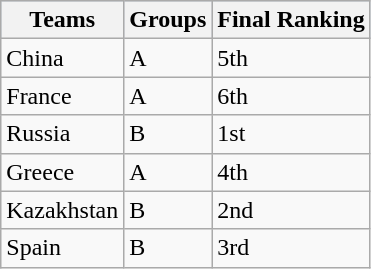<table class="wikitable sortable">
<tr style="background:#b0c4de; text-align:center;">
<th>Teams</th>
<th>Groups</th>
<th>Final Ranking</th>
</tr>
<tr>
<td>China</td>
<td>A</td>
<td>5th</td>
</tr>
<tr>
<td>France</td>
<td>A</td>
<td>6th</td>
</tr>
<tr>
<td>Russia</td>
<td>B</td>
<td>1st</td>
</tr>
<tr>
<td>Greece</td>
<td>A</td>
<td>4th</td>
</tr>
<tr>
<td>Kazakhstan</td>
<td>B</td>
<td>2nd</td>
</tr>
<tr>
<td>Spain</td>
<td>B</td>
<td>3rd</td>
</tr>
</table>
